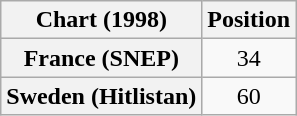<table class="wikitable plainrowheaders" style="text-align:center">
<tr>
<th scope="col">Chart (1998)</th>
<th scope="col">Position</th>
</tr>
<tr>
<th scope="row">France (SNEP)</th>
<td>34</td>
</tr>
<tr>
<th scope="row">Sweden (Hitlistan)</th>
<td>60</td>
</tr>
</table>
